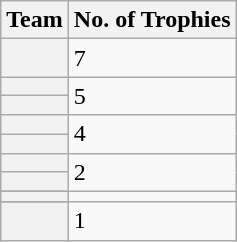<table class="sortable wikitable">
<tr>
<th>Team</th>
<th>No. of Trophies</th>
</tr>
<tr>
<th scope="row"></th>
<td>7</td>
</tr>
<tr>
<th scope="row"></th>
<td rowspan="2">5</td>
</tr>
<tr>
<th scope="row"></th>
</tr>
<tr>
<th scope="row"></th>
<td rowspan="2">4</td>
</tr>
<tr>
<th scope="row"></th>
</tr>
<tr>
<th scope="row"></th>
<td rowspan="3">2</td>
</tr>
<tr>
<th scope="row"></th>
</tr>
<tr 2>
</tr>
<tr>
<th scope="row"></th>
</tr>
<tr 3>
</tr>
<tr>
<th scope="row"></th>
<td>1</td>
</tr>
</table>
